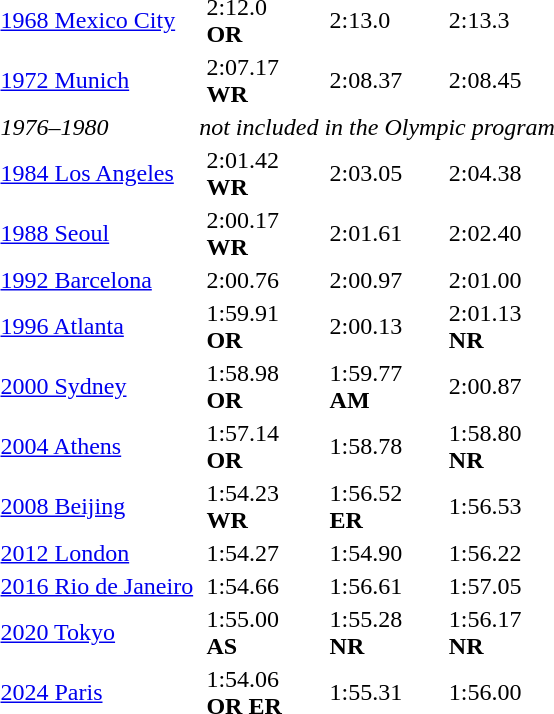<table>
<tr>
<td><a href='#'>1968 Mexico City</a><br></td>
<td></td>
<td>2:12.0 <br> <strong>OR</strong></td>
<td></td>
<td>2:13.0</td>
<td></td>
<td>2:13.3</td>
</tr>
<tr>
<td><a href='#'>1972 Munich</a><br></td>
<td></td>
<td>2:07.17 <br> <strong>WR</strong></td>
<td></td>
<td>2:08.37</td>
<td></td>
<td>2:08.45</td>
</tr>
<tr>
<td><em>1976–1980</em></td>
<td colspan=6 align=center><em>not included in the Olympic program</em></td>
</tr>
<tr>
<td><a href='#'>1984 Los Angeles</a><br></td>
<td></td>
<td>2:01.42 <br> <strong>WR</strong></td>
<td></td>
<td>2:03.05</td>
<td></td>
<td>2:04.38</td>
</tr>
<tr>
<td><a href='#'>1988 Seoul</a><br></td>
<td></td>
<td>2:00.17 <br> <strong>WR</strong></td>
<td></td>
<td>2:01.61</td>
<td></td>
<td>2:02.40</td>
</tr>
<tr>
<td><a href='#'>1992 Barcelona</a><br></td>
<td></td>
<td>2:00.76</td>
<td></td>
<td>2:00.97</td>
<td></td>
<td>2:01.00</td>
</tr>
<tr>
<td><a href='#'>1996 Atlanta</a><br></td>
<td></td>
<td>1:59.91 <br> <strong>OR</strong></td>
<td></td>
<td>2:00.13</td>
<td></td>
<td>2:01.13 <br> <strong>NR</strong></td>
</tr>
<tr>
<td><a href='#'>2000 Sydney</a><br></td>
<td></td>
<td>1:58.98 <br> <strong>OR</strong></td>
<td></td>
<td>1:59.77 <br> <strong>AM</strong></td>
<td></td>
<td>2:00.87</td>
</tr>
<tr>
<td><a href='#'>2004 Athens</a><br></td>
<td></td>
<td>1:57.14 <br> <strong>OR</strong></td>
<td></td>
<td>1:58.78</td>
<td></td>
<td>1:58.80 <br> <strong>NR</strong></td>
</tr>
<tr>
<td><a href='#'>2008 Beijing</a><br></td>
<td></td>
<td>1:54.23 <br> <strong>WR</strong></td>
<td></td>
<td>1:56.52	<br> <strong>ER</strong></td>
<td></td>
<td>1:56.53</td>
</tr>
<tr>
<td><a href='#'>2012 London</a><br></td>
<td></td>
<td>1:54.27</td>
<td></td>
<td>1:54.90</td>
<td></td>
<td>1:56.22</td>
</tr>
<tr>
<td><a href='#'>2016 Rio de Janeiro</a><br></td>
<td></td>
<td>1:54.66</td>
<td></td>
<td>1:56.61</td>
<td></td>
<td>1:57.05</td>
</tr>
<tr>
<td><a href='#'>2020 Tokyo</a><br></td>
<td></td>
<td>1:55.00  <br> <strong>AS</strong></td>
<td></td>
<td>1:55.28  <br> <strong>NR</strong></td>
<td></td>
<td>1:56.17  <br> <strong>NR</strong></td>
</tr>
<tr>
<td><a href='#'>2024 Paris</a><br></td>
<td></td>
<td>1:54.06 <br> <strong>OR</strong> <strong>ER</strong></td>
<td></td>
<td>1:55.31</td>
<td></td>
<td>1:56.00</td>
</tr>
</table>
